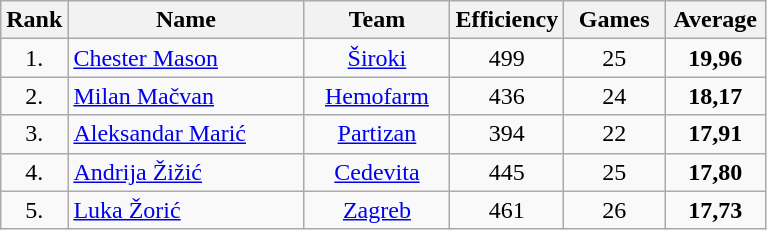<table class="wikitable" style="text-align: center;">
<tr>
<th>Rank</th>
<th width="150">Name</th>
<th width="90">Team</th>
<th width="60">Efficiency</th>
<th width="60">Games</th>
<th width="60">Average</th>
</tr>
<tr>
<td>1.</td>
<td align="left"> <a href='#'>Chester Mason</a></td>
<td><a href='#'>Široki</a></td>
<td>499</td>
<td>25</td>
<td><strong>19,96</strong></td>
</tr>
<tr>
<td>2.</td>
<td align="left"> <a href='#'>Milan Mačvan</a></td>
<td><a href='#'>Hemofarm</a></td>
<td>436</td>
<td>24</td>
<td><strong>18,17</strong></td>
</tr>
<tr>
<td>3.</td>
<td align="left"> <a href='#'>Aleksandar Marić</a></td>
<td><a href='#'>Partizan</a></td>
<td>394</td>
<td>22</td>
<td><strong>17,91</strong></td>
</tr>
<tr>
<td>4.</td>
<td align="left"> <a href='#'>Andrija Žižić</a></td>
<td><a href='#'>Cedevita</a></td>
<td>445</td>
<td>25</td>
<td><strong>17,80</strong></td>
</tr>
<tr>
<td>5.</td>
<td align="left"> <a href='#'>Luka Žorić</a></td>
<td><a href='#'>Zagreb</a></td>
<td>461</td>
<td>26</td>
<td><strong>17,73</strong></td>
</tr>
</table>
